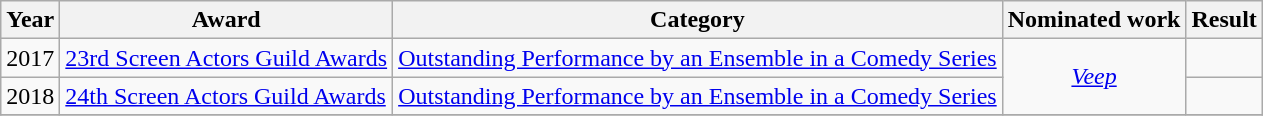<table class="wikitable">
<tr>
<th>Year</th>
<th>Award</th>
<th>Category</th>
<th>Nominated work</th>
<th>Result</th>
</tr>
<tr>
<td>2017</td>
<td><a href='#'>23rd Screen Actors Guild Awards</a></td>
<td><a href='#'>Outstanding Performance by an Ensemble in a Comedy Series</a> </td>
<td rowspan="2" style="text-align:center;"><em><a href='#'>Veep</a></em></td>
<td></td>
</tr>
<tr>
<td>2018</td>
<td><a href='#'>24th Screen Actors Guild Awards</a></td>
<td><a href='#'>Outstanding Performance by an Ensemble in a Comedy Series</a> </td>
<td></td>
</tr>
<tr>
</tr>
</table>
